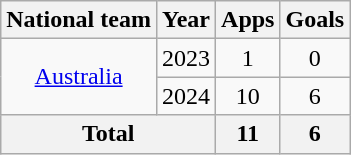<table class="wikitable" style="text-align:center">
<tr>
<th>National team</th>
<th>Year</th>
<th>Apps</th>
<th>Goals</th>
</tr>
<tr>
<td rowspan="2"><a href='#'>Australia</a></td>
<td>2023</td>
<td>1</td>
<td>0</td>
</tr>
<tr>
<td>2024</td>
<td>10</td>
<td>6</td>
</tr>
<tr>
<th colspan="2">Total</th>
<th>11</th>
<th>6</th>
</tr>
</table>
